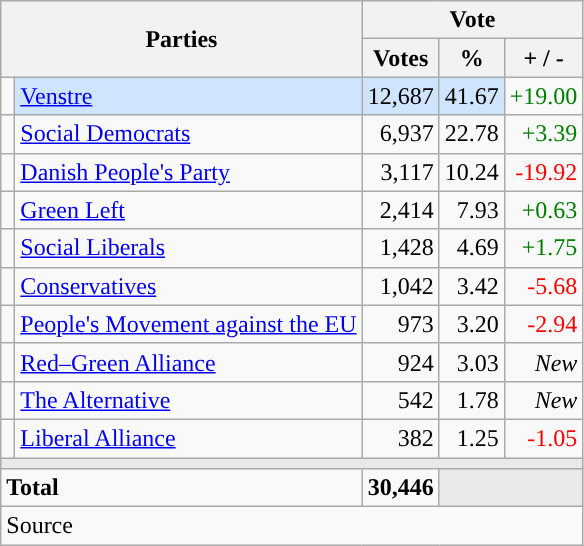<table class="wikitable" style="text-align:right;">
<tr>
<th style="text-align:centre;" rowspan="2" colspan="2" width="225">Parties</th>
<th colspan="3">Vote</th>
</tr>
<tr>
<th width="15">Votes</th>
<th width="15">%</th>
<th width="15">+ / -</th>
</tr>
<tr>
<td width="2" style="color:inherit;background:"></td>
<td bgcolor=#cfe5fe   align="left"><a href='#'>Venstre</a></td>
<td bgcolor=#cfe5fe>12,687</td>
<td bgcolor=#cfe5fe>41.67</td>
<td style=color:green;>+19.00</td>
</tr>
<tr>
<td width="2" style="color:inherit;background:"></td>
<td align="left"><a href='#'>Social Democrats</a></td>
<td>6,937</td>
<td>22.78</td>
<td style=color:green;>+3.39</td>
</tr>
<tr>
<td width="2" style="color:inherit;background:"></td>
<td align="left"><a href='#'>Danish People's Party</a></td>
<td>3,117</td>
<td>10.24</td>
<td style=color:red;>-19.92</td>
</tr>
<tr>
<td width="2" style="color:inherit;background:"></td>
<td align="left"><a href='#'>Green Left</a></td>
<td>2,414</td>
<td>7.93</td>
<td style=color:green;>+0.63</td>
</tr>
<tr>
<td width="2" style="color:inherit;background:"></td>
<td align="left"><a href='#'>Social Liberals</a></td>
<td>1,428</td>
<td>4.69</td>
<td style=color:green;>+1.75</td>
</tr>
<tr>
<td width="2" style="color:inherit;background:"></td>
<td align="left"><a href='#'>Conservatives</a></td>
<td>1,042</td>
<td>3.42</td>
<td style=color:red;>-5.68</td>
</tr>
<tr>
<td width="2" style="color:inherit;background:"></td>
<td align="left"><a href='#'>People's Movement against the EU</a></td>
<td>973</td>
<td>3.20</td>
<td style=color:red;>-2.94</td>
</tr>
<tr>
<td width="2" style="color:inherit;background:"></td>
<td align="left"><a href='#'>Red–Green Alliance</a></td>
<td>924</td>
<td>3.03</td>
<td><em>New</em></td>
</tr>
<tr>
<td width="2" style="color:inherit;background:"></td>
<td align="left"><a href='#'>The Alternative</a></td>
<td>542</td>
<td>1.78</td>
<td><em>New</em></td>
</tr>
<tr>
<td width="2" style="color:inherit;background:"></td>
<td align="left"><a href='#'>Liberal Alliance</a></td>
<td>382</td>
<td>1.25</td>
<td style=color:red;>-1.05</td>
</tr>
<tr>
<td colspan="7" bgcolor="#E9E9E9"></td>
</tr>
<tr>
<td align="left" colspan="2"><strong>Total</strong></td>
<td><strong>30,446</strong></td>
<td bgcolor="#E9E9E9" colspan="2"></td>
</tr>
<tr>
<td align="left" colspan="6">Source</td>
</tr>
</table>
